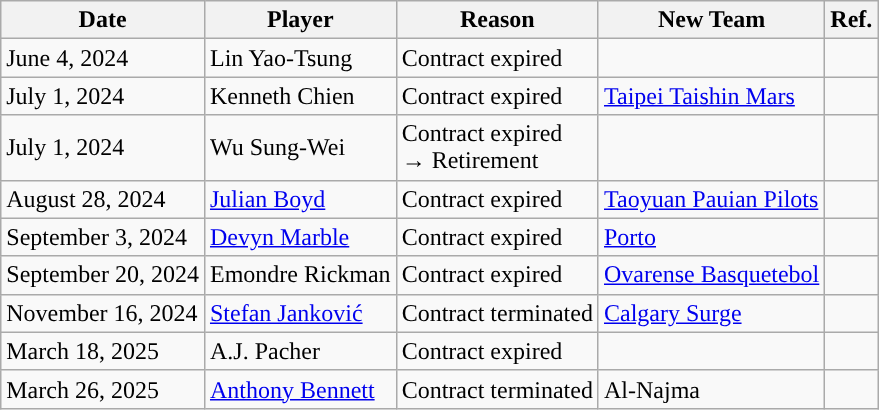<table class="wikitable">
<tr>
<th>Date</th>
<th>Player</th>
<th>Reason</th>
<th>New Team</th>
<th>Ref.</th>
</tr>
<tr>
<td>June 4, 2024</td>
<td>Lin Yao-Tsung</td>
<td>Contract expired</td>
<td></td>
<td></td>
</tr>
<tr>
<td>July 1, 2024</td>
<td>Kenneth Chien</td>
<td>Contract expired</td>
<td> <a href='#'>Taipei Taishin Mars</a></td>
<td></td>
</tr>
<tr>
<td>July 1, 2024</td>
<td>Wu Sung-Wei</td>
<td>Contract expired<br>→ Retirement</td>
<td></td>
<td></td>
</tr>
<tr>
<td>August 28, 2024</td>
<td><a href='#'>Julian Boyd</a></td>
<td>Contract expired</td>
<td> <a href='#'>Taoyuan Pauian Pilots</a></td>
<td></td>
</tr>
<tr>
<td>September 3, 2024</td>
<td><a href='#'>Devyn Marble</a></td>
<td>Contract expired</td>
<td> <a href='#'>Porto</a></td>
<td></td>
</tr>
<tr>
<td>September 20, 2024</td>
<td>Emondre Rickman</td>
<td>Contract expired</td>
<td> <a href='#'>Ovarense Basquetebol</a></td>
<td></td>
</tr>
<tr>
<td>November 16, 2024</td>
<td><a href='#'>Stefan Janković</a></td>
<td>Contract terminated</td>
<td> <a href='#'>Calgary Surge</a></td>
<td></td>
</tr>
<tr>
<td>March 18, 2025</td>
<td>A.J. Pacher</td>
<td>Contract expired</td>
<td></td>
<td></td>
</tr>
<tr>
<td>March 26, 2025</td>
<td><a href='#'>Anthony Bennett</a></td>
<td>Contract terminated</td>
<td> Al-Najma</td>
<td></td>
</tr>
</table>
